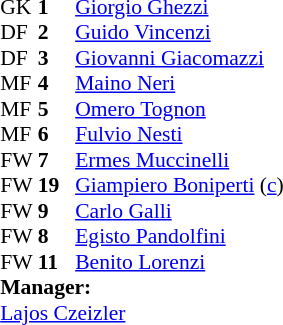<table cellspacing="0" cellpadding="0" style="font-size:90%; margin:0.2em auto;">
<tr>
<th width="25"></th>
<th width="25"></th>
</tr>
<tr>
<td>GK</td>
<td><strong>1</strong></td>
<td><a href='#'>Giorgio Ghezzi</a></td>
</tr>
<tr>
<td>DF</td>
<td><strong>2</strong></td>
<td><a href='#'>Guido Vincenzi</a></td>
</tr>
<tr>
<td>DF</td>
<td><strong>3</strong></td>
<td><a href='#'>Giovanni Giacomazzi</a></td>
</tr>
<tr>
<td>MF</td>
<td><strong>4</strong></td>
<td><a href='#'>Maino Neri</a></td>
</tr>
<tr>
<td>MF</td>
<td><strong>5</strong></td>
<td><a href='#'>Omero Tognon</a></td>
</tr>
<tr>
<td>MF</td>
<td><strong>6</strong></td>
<td><a href='#'>Fulvio Nesti</a></td>
</tr>
<tr>
<td>FW</td>
<td><strong>7</strong></td>
<td><a href='#'>Ermes Muccinelli</a></td>
</tr>
<tr>
<td>FW</td>
<td><strong>19</strong></td>
<td><a href='#'>Giampiero Boniperti</a> (<a href='#'>c</a>)</td>
</tr>
<tr>
<td>FW</td>
<td><strong>9</strong></td>
<td><a href='#'>Carlo Galli</a></td>
</tr>
<tr>
<td>FW</td>
<td><strong>8</strong></td>
<td><a href='#'>Egisto Pandolfini</a></td>
</tr>
<tr>
<td>FW</td>
<td><strong>11</strong></td>
<td><a href='#'>Benito Lorenzi</a></td>
</tr>
<tr>
<td colspan=3><strong>Manager:</strong></td>
</tr>
<tr>
<td colspan=4> <a href='#'>Lajos Czeizler</a></td>
</tr>
</table>
